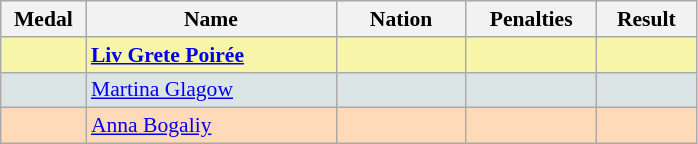<table class=wikitable style="border:1px solid #AAAAAA;font-size:90%">
<tr bgcolor="#E4E4E4">
<th style="border-bottom:1px solid #AAAAAA" width=50>Medal</th>
<th style="border-bottom:1px solid #AAAAAA" width=160>Name</th>
<th style="border-bottom:1px solid #AAAAAA" width=80>Nation</th>
<th style="border-bottom:1px solid #AAAAAA" width=80>Penalties</th>
<th style="border-bottom:1px solid #AAAAAA" width=60>Result</th>
</tr>
<tr bgcolor="#F7F6A8">
<td align="center"></td>
<td><strong><a href='#'>Liv Grete Poirée</a></strong></td>
<td align="center"></td>
<td align="center"></td>
<td align="right"></td>
</tr>
<tr bgcolor="#DCE5E5">
<td align="center"></td>
<td><a href='#'>Martina Glagow</a></td>
<td align="center"></td>
<td align="center"></td>
<td align="right"></td>
</tr>
<tr bgcolor="#FFDAB9">
<td align="center"></td>
<td><a href='#'>Anna Bogaliy</a></td>
<td align="center"></td>
<td align="center"></td>
<td align="right"></td>
</tr>
</table>
